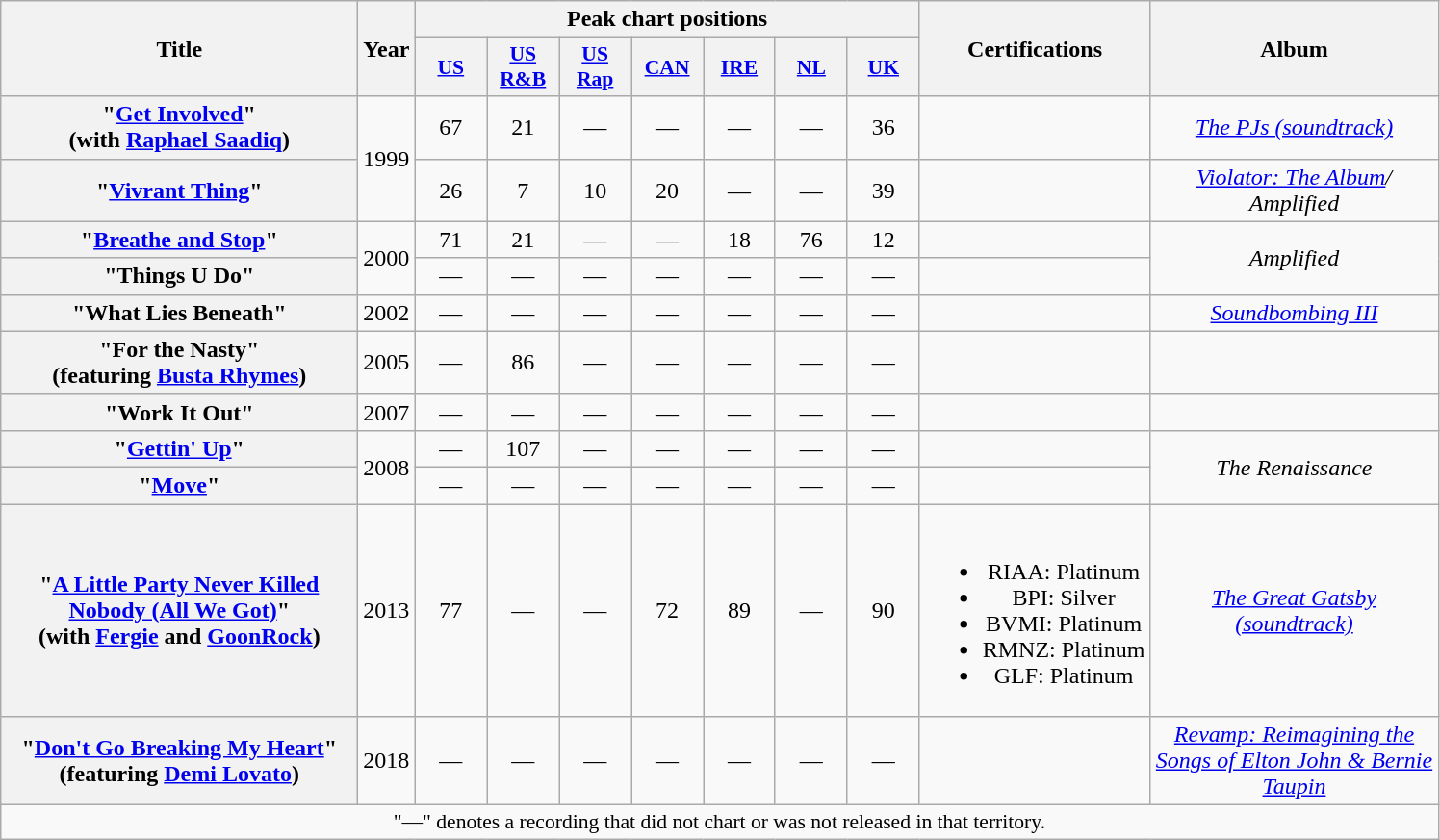<table class="wikitable plainrowheaders" style="text-align:center;">
<tr>
<th scope="col" rowspan="2" style="width:15em;">Title</th>
<th scope="col" rowspan="2" width="10">Year</th>
<th scope="col" colspan="7">Peak chart positions</th>
<th rowspan="2">Certifications</th>
<th scope="col" rowspan="2" style="width:12em;">Album</th>
</tr>
<tr>
<th style="width:3em;font-size:90%;"><a href='#'>US</a><br></th>
<th style="width:3em;font-size:90%;"><a href='#'>US<br>R&B</a><br></th>
<th style="width:3em;font-size:90%;"><a href='#'>US<br>Rap</a><br></th>
<th style="width:3em;font-size:90%;"><a href='#'>CAN</a><br></th>
<th style="width:3em;font-size:90%;"><a href='#'>IRE</a><br></th>
<th style="width:3em;font-size:90%;"><a href='#'>NL</a><br></th>
<th style="width:3em;font-size:90%;"><a href='#'>UK</a><br></th>
</tr>
<tr>
<th scope="row">"<a href='#'>Get Involved</a>"<br><span>(with <a href='#'>Raphael Saadiq</a>)</span></th>
<td rowspan="2">1999</td>
<td>67</td>
<td>21</td>
<td>—</td>
<td>—</td>
<td>—</td>
<td>—</td>
<td>36</td>
<td></td>
<td><em><a href='#'>The PJs (soundtrack)</a></em></td>
</tr>
<tr>
<th scope="row">"<a href='#'>Vivrant Thing</a>"</th>
<td>26</td>
<td>7</td>
<td>10</td>
<td>20</td>
<td>—</td>
<td>—</td>
<td>39</td>
<td></td>
<td><em><a href='#'>Violator: The Album</a>/ Amplified</em></td>
</tr>
<tr>
<th scope="row">"<a href='#'>Breathe and Stop</a>"</th>
<td rowspan="2">2000</td>
<td>71</td>
<td>21</td>
<td>—</td>
<td>—</td>
<td>18</td>
<td>76</td>
<td>12</td>
<td></td>
<td rowspan="2"><em>Amplified</em></td>
</tr>
<tr>
<th scope="row">"Things U Do"</th>
<td>—</td>
<td>—</td>
<td>—</td>
<td>—</td>
<td>—</td>
<td>—</td>
<td>—</td>
<td></td>
</tr>
<tr>
<th scope="row">"What Lies Beneath"</th>
<td>2002</td>
<td>—</td>
<td>—</td>
<td>—</td>
<td>—</td>
<td>—</td>
<td>—</td>
<td>—</td>
<td></td>
<td><em><a href='#'>Soundbombing III</a></em></td>
</tr>
<tr>
<th scope="row">"For the Nasty"<br><span>(featuring <a href='#'>Busta Rhymes</a>)</span></th>
<td>2005</td>
<td>—</td>
<td>86</td>
<td>—</td>
<td>—</td>
<td>—</td>
<td>—</td>
<td>—</td>
<td></td>
<td></td>
</tr>
<tr>
<th scope="row">"Work It Out"</th>
<td>2007</td>
<td>—</td>
<td>—</td>
<td>—</td>
<td>—</td>
<td>—</td>
<td>—</td>
<td>—</td>
<td></td>
<td></td>
</tr>
<tr>
<th scope="row">"<a href='#'>Gettin' Up</a>"</th>
<td rowspan="2">2008</td>
<td>—</td>
<td>107</td>
<td>—</td>
<td>—</td>
<td>—</td>
<td>—</td>
<td>—</td>
<td></td>
<td rowspan="2"><em>The Renaissance</em></td>
</tr>
<tr>
<th scope="row">"<a href='#'>Move</a>"</th>
<td>—</td>
<td>—</td>
<td>—</td>
<td>—</td>
<td>—</td>
<td>—</td>
<td>—</td>
<td></td>
</tr>
<tr>
<th scope="row">"<a href='#'>A Little Party Never Killed Nobody (All We Got)</a>"<br><span>(with <a href='#'>Fergie</a> and <a href='#'>GoonRock</a>)</span></th>
<td>2013</td>
<td>77</td>
<td>—</td>
<td>—</td>
<td>72</td>
<td>89</td>
<td>—</td>
<td>90</td>
<td><br><ul><li>RIAA: Platinum</li><li>BPI: Silver</li><li>BVMI: Platinum</li><li>RMNZ: Platinum</li><li>GLF: Platinum</li></ul></td>
<td><em><a href='#'>The Great Gatsby (soundtrack)</a></em></td>
</tr>
<tr>
<th scope="row">"<a href='#'>Don't Go Breaking My Heart</a>"<br><span>(featuring <a href='#'>Demi Lovato</a>)</span></th>
<td>2018</td>
<td>—</td>
<td>—</td>
<td>—</td>
<td>—</td>
<td>—</td>
<td>—</td>
<td>—</td>
<td></td>
<td><em><a href='#'>Revamp: Reimagining the Songs of Elton John & Bernie Taupin</a></em></td>
</tr>
<tr>
<td colspan="11" style="font-size:90%">"—" denotes a recording that did not chart or was not released in that territory.</td>
</tr>
</table>
